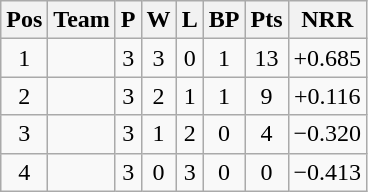<table class="wikitable">
<tr>
<th>Pos</th>
<th>Team</th>
<th>P</th>
<th>W</th>
<th>L</th>
<th>BP</th>
<th>Pts</th>
<th>NRR</th>
</tr>
<tr style="text-align:center;">
<td>1</td>
<td style="text-align:left;"></td>
<td>3</td>
<td>3</td>
<td>0</td>
<td>1</td>
<td>13</td>
<td>+0.685</td>
</tr>
<tr style="text-align:center;">
<td>2</td>
<td style="text-align:left;"></td>
<td>3</td>
<td>2</td>
<td>1</td>
<td>1</td>
<td>9</td>
<td>+0.116</td>
</tr>
<tr style="text-align:center;">
<td>3</td>
<td style="text-align:left;"></td>
<td>3</td>
<td>1</td>
<td>2</td>
<td>0</td>
<td>4</td>
<td>−0.320</td>
</tr>
<tr style="text-align:center;">
<td>4</td>
<td style="text-align:left;"></td>
<td>3</td>
<td>0</td>
<td>3</td>
<td>0</td>
<td>0</td>
<td>−0.413</td>
</tr>
</table>
